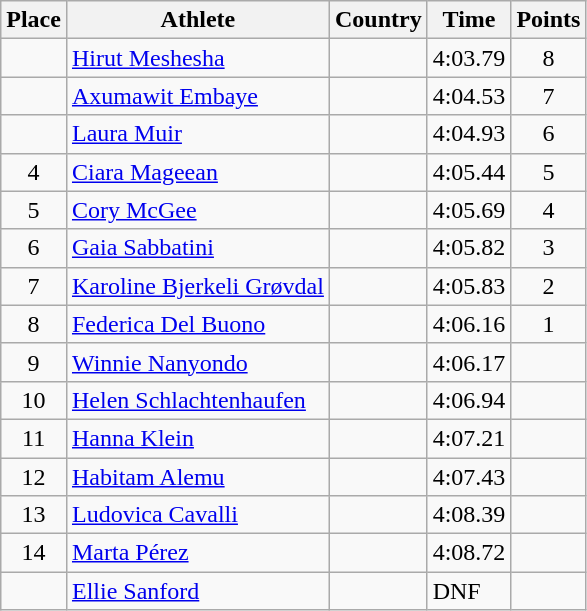<table class="wikitable">
<tr>
<th>Place</th>
<th>Athlete</th>
<th>Country</th>
<th>Time</th>
<th>Points</th>
</tr>
<tr>
<td align=center></td>
<td><a href='#'>Hirut Meshesha</a></td>
<td></td>
<td>4:03.79</td>
<td align=center>8</td>
</tr>
<tr>
<td align=center></td>
<td><a href='#'>Axumawit Embaye</a></td>
<td></td>
<td>4:04.53</td>
<td align=center>7</td>
</tr>
<tr>
<td align=center></td>
<td><a href='#'>Laura Muir</a></td>
<td></td>
<td>4:04.93</td>
<td align=center>6</td>
</tr>
<tr>
<td align=center>4</td>
<td><a href='#'>Ciara Mageean</a></td>
<td></td>
<td>4:05.44</td>
<td align=center>5</td>
</tr>
<tr>
<td align=center>5</td>
<td><a href='#'>Cory McGee</a></td>
<td></td>
<td>4:05.69</td>
<td align=center>4</td>
</tr>
<tr>
<td align=center>6</td>
<td><a href='#'>Gaia Sabbatini</a></td>
<td></td>
<td>4:05.82</td>
<td align=center>3</td>
</tr>
<tr>
<td align=center>7</td>
<td><a href='#'>Karoline Bjerkeli Grøvdal</a></td>
<td></td>
<td>4:05.83</td>
<td align=center>2</td>
</tr>
<tr>
<td align=center>8</td>
<td><a href='#'>Federica Del Buono</a></td>
<td></td>
<td>4:06.16</td>
<td align=center>1</td>
</tr>
<tr>
<td align=center>9</td>
<td><a href='#'>Winnie Nanyondo</a></td>
<td></td>
<td>4:06.17</td>
<td align=center></td>
</tr>
<tr>
<td align=center>10</td>
<td><a href='#'>Helen Schlachtenhaufen</a></td>
<td></td>
<td>4:06.94</td>
<td align=center></td>
</tr>
<tr>
<td align=center>11</td>
<td><a href='#'>Hanna Klein</a></td>
<td></td>
<td>4:07.21</td>
<td align=center></td>
</tr>
<tr>
<td align=center>12</td>
<td><a href='#'>Habitam Alemu</a></td>
<td></td>
<td>4:07.43</td>
<td align=center></td>
</tr>
<tr>
<td align=center>13</td>
<td><a href='#'>Ludovica Cavalli</a></td>
<td></td>
<td>4:08.39</td>
<td align=center></td>
</tr>
<tr>
<td align=center>14</td>
<td><a href='#'>Marta Pérez</a></td>
<td></td>
<td>4:08.72</td>
<td align=center></td>
</tr>
<tr>
<td align=center></td>
<td><a href='#'>Ellie Sanford</a></td>
<td></td>
<td>DNF</td>
<td align=center></td>
</tr>
</table>
